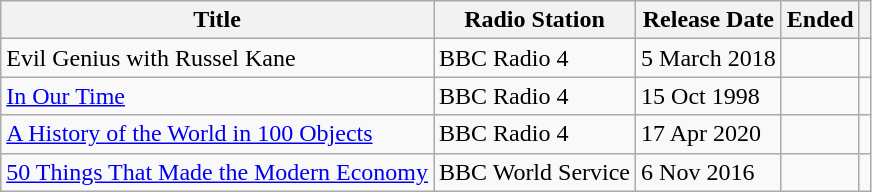<table class="wikitable sortable">
<tr>
<th>Title</th>
<th>Radio Station</th>
<th>Release Date</th>
<th>Ended</th>
<th></th>
</tr>
<tr>
<td>Evil Genius with Russel Kane</td>
<td>BBC Radio 4</td>
<td>5 March 2018</td>
<td></td>
<td></td>
</tr>
<tr>
<td><a href='#'>In Our Time</a></td>
<td>BBC Radio 4</td>
<td>15 Oct 1998</td>
<td></td>
<td></td>
</tr>
<tr>
<td><a href='#'>A History of the World in 100 Objects</a></td>
<td>BBC Radio 4</td>
<td>17 Apr 2020</td>
<td></td>
<td></td>
</tr>
<tr>
<td><a href='#'>50 Things That Made the Modern Economy</a></td>
<td>BBC World Service</td>
<td>6 Nov 2016</td>
<td></td>
<td></td>
</tr>
</table>
